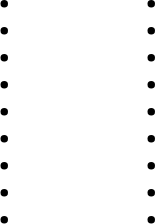<table>
<tr>
<td valign="top"><br><ul><li></li><li></li><li></li><li></li><li></li><li></li><li></li><li></li><li></li></ul></td>
<td width="50"></td>
<td valign="top"><br><ul><li></li><li></li><li></li><li></li><li></li><li></li><li></li><li></li><li></li></ul></td>
</tr>
</table>
